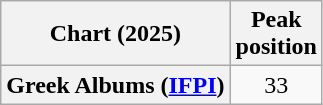<table class="wikitable sortable plainrowheaders" style="text-align:center;">
<tr>
<th>Chart (2025)</th>
<th>Peak<br>position</th>
</tr>
<tr>
<th scope="row">Greek Albums (<a href='#'>IFPI</a>)</th>
<td>33</td>
</tr>
</table>
